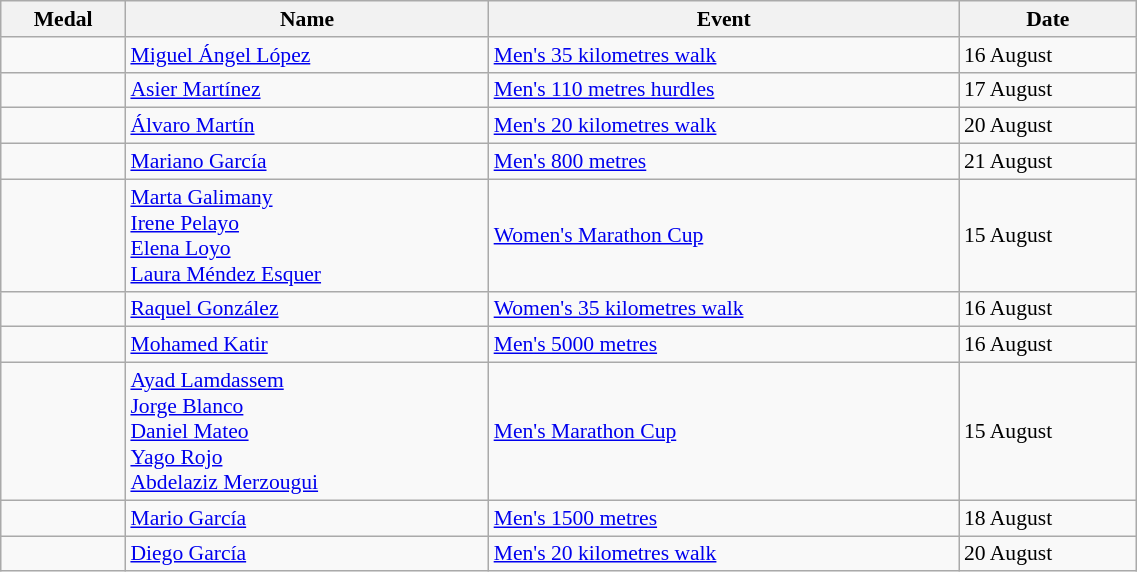<table class="wikitable" style="font-size:90%" width=60%>
<tr>
<th>Medal</th>
<th>Name</th>
<th>Event</th>
<th>Date</th>
</tr>
<tr>
<td></td>
<td><a href='#'>Miguel Ángel López</a></td>
<td><a href='#'>Men's 35 kilometres walk</a></td>
<td>16 August</td>
</tr>
<tr>
<td></td>
<td><a href='#'>Asier Martínez</a></td>
<td><a href='#'>Men's 110 metres hurdles</a></td>
<td>17 August</td>
</tr>
<tr>
<td></td>
<td><a href='#'>Álvaro Martín</a></td>
<td><a href='#'>Men's 20 kilometres walk</a></td>
<td>20 August</td>
</tr>
<tr>
<td></td>
<td><a href='#'>Mariano García</a></td>
<td><a href='#'>Men's 800 metres</a></td>
<td>21 August</td>
</tr>
<tr>
<td></td>
<td><a href='#'>Marta Galimany</a><br><a href='#'>Irene Pelayo</a><br><a href='#'>Elena Loyo</a><br><a href='#'>Laura Méndez Esquer</a></td>
<td><a href='#'>Women's Marathon Cup</a></td>
<td>15 August</td>
</tr>
<tr>
<td></td>
<td><a href='#'>Raquel González</a></td>
<td><a href='#'>Women's 35 kilometres walk</a></td>
<td>16 August</td>
</tr>
<tr>
<td></td>
<td><a href='#'>Mohamed Katir</a></td>
<td><a href='#'>Men's 5000 metres</a></td>
<td>16 August</td>
</tr>
<tr>
<td></td>
<td><a href='#'>Ayad Lamdassem</a><br><a href='#'>Jorge Blanco</a><br><a href='#'>Daniel Mateo</a><br><a href='#'>Yago Rojo</a><br><a href='#'>Abdelaziz Merzougui</a></td>
<td><a href='#'>Men's Marathon Cup</a></td>
<td>15 August</td>
</tr>
<tr>
<td></td>
<td><a href='#'>Mario García</a></td>
<td><a href='#'>Men's 1500 metres</a></td>
<td>18 August</td>
</tr>
<tr>
<td></td>
<td><a href='#'>Diego García</a></td>
<td><a href='#'>Men's 20 kilometres walk</a></td>
<td>20 August</td>
</tr>
</table>
